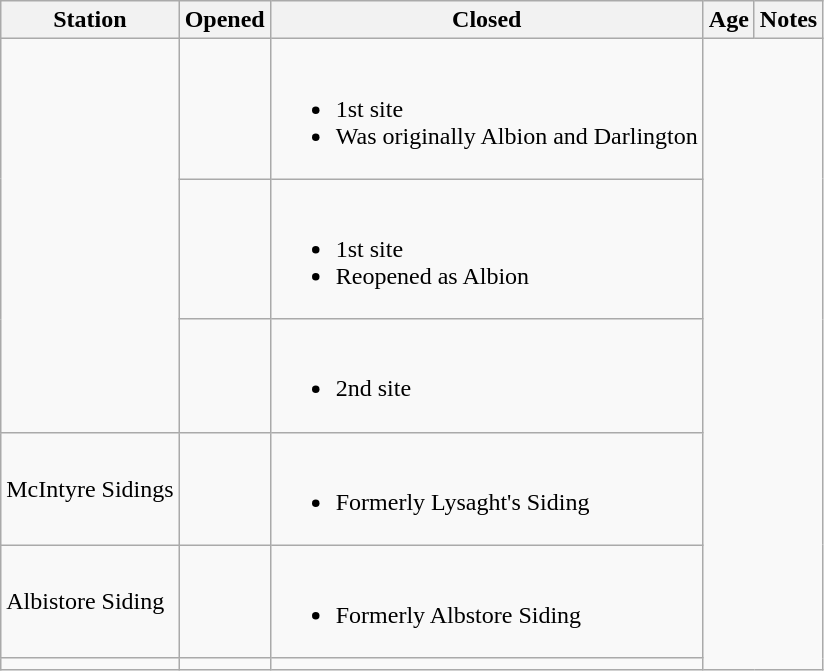<table class="wikitable sortable">
<tr>
<th>Station</th>
<th>Opened</th>
<th>Closed</th>
<th>Age</th>
<th scope=col class=unsortable>Notes</th>
</tr>
<tr>
<td rowspan="3"></td>
<td></td>
<td><br><ul><li>1st site</li><li>Was originally Albion and Darlington</li></ul></td>
</tr>
<tr>
<td></td>
<td><br><ul><li>1st site</li><li>Reopened as Albion</li></ul></td>
</tr>
<tr>
<td></td>
<td><br><ul><li>2nd site</li></ul></td>
</tr>
<tr>
<td>McIntyre Sidings</td>
<td></td>
<td><br><ul><li>Formerly Lysaght's Siding</li></ul></td>
</tr>
<tr>
<td>Albistore Siding</td>
<td></td>
<td><br><ul><li>Formerly Albstore Siding</li></ul></td>
</tr>
<tr>
<td></td>
<td></td>
<td></td>
</tr>
</table>
